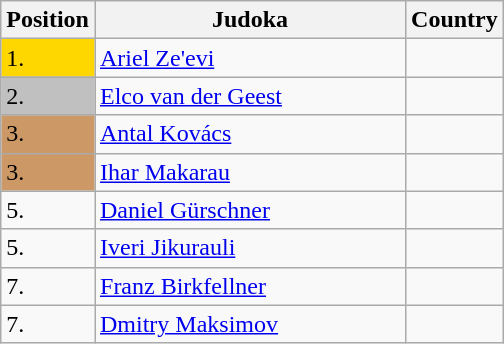<table class=wikitable>
<tr>
<th width=10>Position</th>
<th width=200>Judoka</th>
<th width=10>Country</th>
</tr>
<tr>
<td bgcolor=gold>1.</td>
<td><a href='#'>Ariel Ze'evi</a></td>
<td></td>
</tr>
<tr>
<td bgcolor="silver">2.</td>
<td><a href='#'>Elco van der Geest</a></td>
<td></td>
</tr>
<tr>
<td bgcolor="CC9966">3.</td>
<td><a href='#'>Antal Kovács</a></td>
<td></td>
</tr>
<tr>
<td bgcolor="CC9966">3.</td>
<td><a href='#'>Ihar Makarau</a></td>
<td></td>
</tr>
<tr>
<td>5.</td>
<td><a href='#'>Daniel Gürschner</a></td>
<td></td>
</tr>
<tr>
<td>5.</td>
<td><a href='#'>Iveri Jikurauli</a></td>
<td></td>
</tr>
<tr>
<td>7.</td>
<td><a href='#'>Franz Birkfellner</a></td>
<td></td>
</tr>
<tr>
<td>7.</td>
<td><a href='#'>Dmitry Maksimov</a></td>
<td></td>
</tr>
</table>
